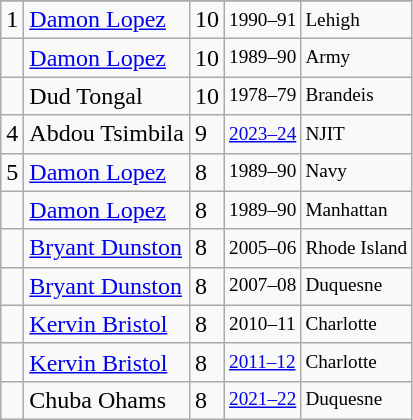<table class="wikitable">
<tr>
</tr>
<tr>
<td>1</td>
<td><a href='#'>Damon Lopez</a></td>
<td>10</td>
<td style="font-size:80%;">1990–91</td>
<td style="font-size:80%;">Lehigh</td>
</tr>
<tr>
<td></td>
<td><a href='#'>Damon Lopez</a></td>
<td>10</td>
<td style="font-size:80%;">1989–90</td>
<td style="font-size:80%;">Army</td>
</tr>
<tr>
<td></td>
<td>Dud Tongal</td>
<td>10</td>
<td style="font-size:80%;">1978–79</td>
<td style="font-size:80%;">Brandeis</td>
</tr>
<tr>
<td>4</td>
<td>Abdou Tsimbila</td>
<td>9</td>
<td style="font-size:80%;"><a href='#'>2023–24</a></td>
<td style="font-size:80%;">NJIT</td>
</tr>
<tr>
<td>5</td>
<td><a href='#'>Damon Lopez</a></td>
<td>8</td>
<td style="font-size:80%;">1989–90</td>
<td style="font-size:80%;">Navy</td>
</tr>
<tr>
<td></td>
<td><a href='#'>Damon Lopez</a></td>
<td>8</td>
<td style="font-size:80%;">1989–90</td>
<td style="font-size:80%;">Manhattan</td>
</tr>
<tr>
<td></td>
<td><a href='#'>Bryant Dunston </a></td>
<td>8</td>
<td style="font-size:80%;">2005–06</td>
<td style="font-size:80%;">Rhode Island</td>
</tr>
<tr>
<td></td>
<td><a href='#'>Bryant Dunston</a></td>
<td>8</td>
<td style="font-size:80%;">2007–08</td>
<td style="font-size:80%;">Duquesne</td>
</tr>
<tr>
<td></td>
<td><a href='#'>Kervin Bristol</a></td>
<td>8</td>
<td style="font-size:80%;">2010–11</td>
<td style="font-size:80%;">Charlotte</td>
</tr>
<tr>
<td></td>
<td><a href='#'>Kervin Bristol</a></td>
<td>8</td>
<td style="font-size:80%;"><a href='#'>2011–12</a></td>
<td style="font-size:80%;">Charlotte</td>
</tr>
<tr>
<td></td>
<td>Chuba Ohams</td>
<td>8</td>
<td style="font-size:80%;"><a href='#'>2021–22</a></td>
<td style="font-size:80%;">Duquesne</td>
</tr>
</table>
